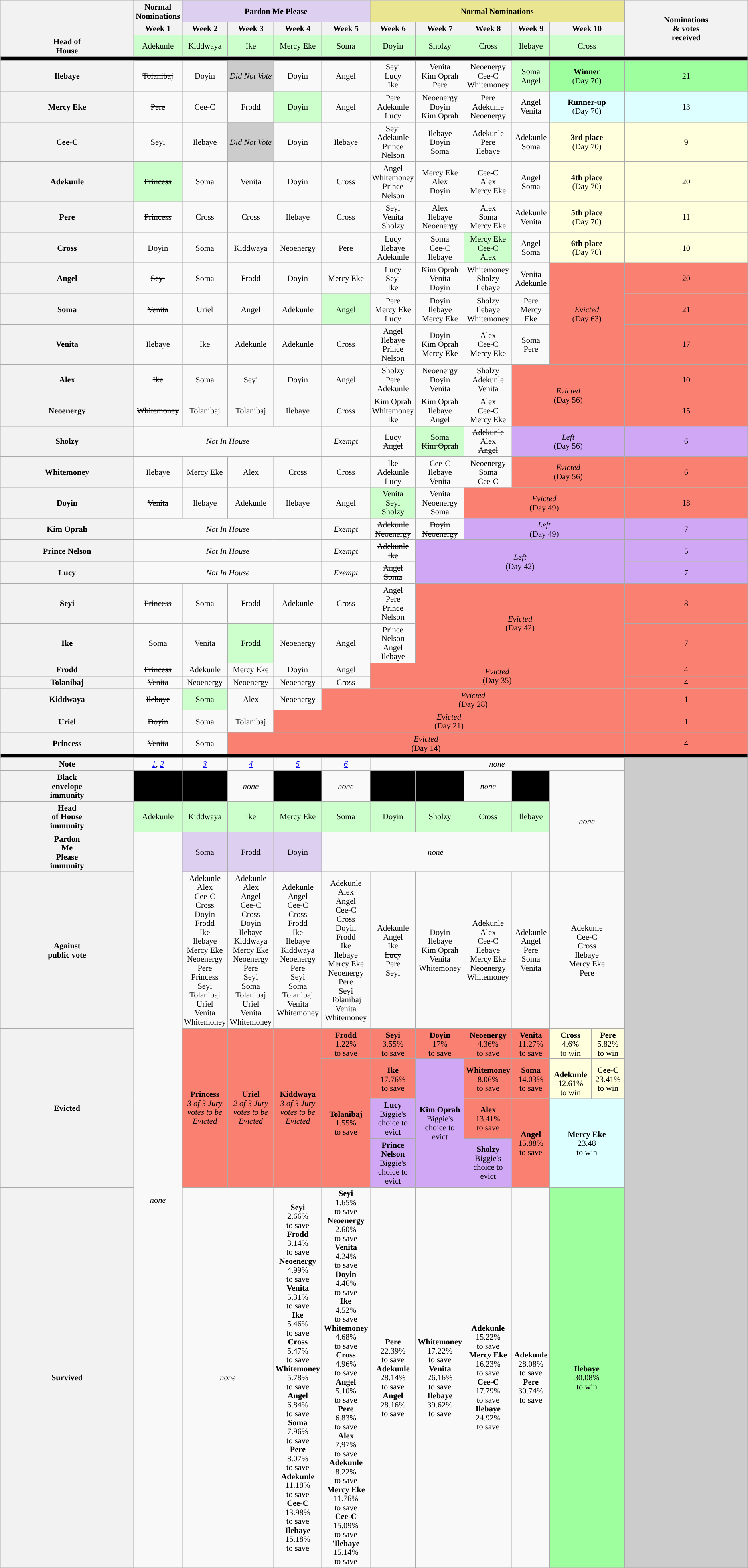<table class="wikitable" style="text-align:center; font-size:85%; line-height:15px;">
<tr>
<th rowspan="2"></th>
<th style="width: 5%;" style="background:#E9E590">Normal Nominations</th>
<th colspan="4" style="background:#DDCFEF">Pardon Me Please</th>
<th colspan="6" style="background:#E9E590">Normal Nominations</th>
<th rowspan="3">Nominations<br>& votes<br>received</th>
</tr>
<tr>
<th style="width:5%;">Week 1</th>
<th style="width:5%;">Week 2</th>
<th style="width:5%;">Week 3</th>
<th style="width:5%;">Week 4</th>
<th style="width:5%;">Week 5</th>
<th style="width:5%;">Week 6</th>
<th style="width:5%;">Week 7</th>
<th style="width:5%;">Week 8</th>
<th style="width:5%;">Week 9</th>
<th colspan="2" style="width:10%;">Week 10</th>
</tr>
<tr>
<th>Head of<br>House</th>
<td style="background:#cfc;">Adekunle</td>
<td style="background:#cfc;">Kiddwaya</td>
<td style="background:#cfc;">Ike</td>
<td style="background:#cfc;">Mercy Eke</td>
<td style="background:#cfc;">Soma</td>
<td style="background:#cfc;">Doyin</td>
<td style="background:#cfc;">Sholzy</td>
<td style="background:#cfc;">Cross</td>
<td style="background:#cfc;">Ilebaye</td>
<td colspan="2" style="background:#cfc;">Cross</td>
</tr>
<tr>
<td colspan="13" style="background:#000;"></td>
</tr>
<tr>
<th>Ilebaye</th>
<td><s>Tolanibaj</s></td>
<td>Doyin</td>
<td style="background:#ccc;"><em>Did Not Vote</em></td>
<td>Doyin</td>
<td>Angel</td>
<td>Seyi<br>Lucy<br>Ike</td>
<td>Venita<br>Kim Oprah<br>Pere</td>
<td>Neoenergy<br>Cee-C<br>Whitemoney</td>
<td style="background:#cfc;">Soma<br>Angel</td>
<td colspan="2" style="background:#9EFF9E;"><strong>Winner</strong><br>(Day 70)</td>
<td style="background:#9EFF9E;">21</td>
</tr>
<tr>
<th>Mercy Eke</th>
<td><s>Pere</s></td>
<td>Cee-C</td>
<td>Frodd</td>
<td style="background:#cfc;">Doyin</td>
<td>Angel</td>
<td>Pere<br>Adekunle<br>Lucy</td>
<td>Neoenergy<br>Doyin<br>Kim Oprah</td>
<td>Pere<br>Adekunle<br>Neoenergy</td>
<td>Angel<br>Venita</td>
<td colspan="2" style="background:#DDFFFF;"><strong>Runner-up</strong><br>(Day 70)</td>
<td style="background:#DDFFFF;">13</td>
</tr>
<tr>
<th>Cee-C</th>
<td><s>Seyi</s></td>
<td>Ilebaye</td>
<td style="background:#ccc;"><em>Did Not Vote</em></td>
<td>Doyin</td>
<td>Ilebaye</td>
<td>Seyi<br>Adekunle<br>Prince Nelson</td>
<td>Ilebaye<br>Doyin<br>Soma</td>
<td>Adekunle<br>Pere<br>Ilebaye</td>
<td>Adekunle<br>Soma</td>
<td colspan="2" style="background:#FFFFDD;"><strong>3rd place</strong><br>(Day 70)</td>
<td style="background:#FFFFDD;">9</td>
</tr>
<tr>
<th>Adekunle</th>
<td style="background:#cfc;"><s>Princess</s></td>
<td>Soma</td>
<td>Venita</td>
<td>Doyin</td>
<td>Cross</td>
<td>Angel<br>Whitemoney<br>Prince Nelson</td>
<td>Mercy Eke<br>Alex<br>Doyin</td>
<td>Cee-C<br>Alex<br>Mercy Eke</td>
<td>Angel<br>Soma</td>
<td colspan="2" style="background:#FFFFDD;"><strong>4th place</strong><br>(Day 70)</td>
<td style="background:#FFFFDD;">20</td>
</tr>
<tr>
<th>Pere</th>
<td><s>Princess</s></td>
<td>Cross</td>
<td>Cross</td>
<td>Ilebaye</td>
<td>Cross</td>
<td>Seyi<br>Venita<br>Sholzy</td>
<td>Alex<br>Ilebaye<br>Neoenergy</td>
<td>Alex<br>Soma<br>Mercy Eke</td>
<td>Adekunle<br>Venita</td>
<td colspan="2" style="background:#FFFFDD;"><strong>5th place</strong><br>(Day 70)</td>
<td style="background:#FFFFDD;">11</td>
</tr>
<tr>
<th>Cross</th>
<td><s>Doyin</s></td>
<td>Soma</td>
<td>Kiddwaya</td>
<td>Neoenergy</td>
<td>Pere</td>
<td>Lucy<br>Ilebaye<br>Adekunle</td>
<td>Soma<br>Cee-C<br>Ilebaye</td>
<td style="background:#cfc;">Mercy Eke<br>Cee-C<br>Alex</td>
<td>Angel<br>Soma</td>
<td colspan="2" style="background:#FFFFDD;"><strong>6th place</strong><br>(Day 70)</td>
<td style="background:#FFFFDD;">10</td>
</tr>
<tr>
<th>Angel</th>
<td><s>Seyi</s></td>
<td>Soma</td>
<td>Frodd</td>
<td>Doyin</td>
<td>Mercy Eke</td>
<td>Lucy<br>Seyi<br>Ike</td>
<td>Kim Oprah<br>Venita<br>Doyin</td>
<td>Whitemoney<br>Sholzy<br>Ilebaye</td>
<td>Venita<br>Adekunle</td>
<td colspan="2" rowspan="3" style="background:#FA8072;"><em>Evicted</em><br>(Day 63)</td>
<td style="background:#FA8072;">20</td>
</tr>
<tr>
<th>Soma</th>
<td><s>Venita</s></td>
<td>Uriel</td>
<td>Angel</td>
<td>Adekunle</td>
<td style="background:#cfc;">Angel</td>
<td>Pere<br>Mercy Eke<br>Lucy</td>
<td>Doyin<br>Ilebaye<br>Mercy Eke</td>
<td>Sholzy<br>Ilebaye<br>Whitemoney</td>
<td>Pere<br>Mercy Eke</td>
<td style="background:#FA8072;">21</td>
</tr>
<tr>
<th>Venita</th>
<td><s>Ilebaye</s></td>
<td>Ike</td>
<td>Adekunle</td>
<td>Adekunle</td>
<td>Cross</td>
<td>Angel<br>Ilebaye<br>Prince Nelson</td>
<td>Doyin<br>Kim Oprah<br>Mercy Eke</td>
<td>Alex<br>Cee-C<br>Mercy Eke</td>
<td>Soma<br>Pere</td>
<td style="background:#FA8072;">17</td>
</tr>
<tr>
<th>Alex</th>
<td><s>Ike</s></td>
<td>Soma</td>
<td>Seyi</td>
<td>Doyin</td>
<td>Angel</td>
<td>Sholzy<br>Pere<br>Adekunle</td>
<td>Neoenergy<br>Doyin<br>Venita</td>
<td>Sholzy<br>Adekunle<br>Venita</td>
<td colspan="3" rowspan="2" style="background:#FA8072;"><em>Evicted</em><br>(Day 56)</td>
<td style="background:#FA8072;">10</td>
</tr>
<tr>
<th>Neoenergy</th>
<td><s>Whitemoney</s></td>
<td>Tolanibaj</td>
<td>Tolanibaj</td>
<td>Ilebaye</td>
<td>Cross</td>
<td>Kim Oprah<br>Whitemoney<br>Ike</td>
<td>Kim Oprah<br>Ilebaye<br>Angel</td>
<td>Alex<br>Cee-C<br>Mercy Eke</td>
<td style="background:#FA8072;">15</td>
</tr>
<tr>
<th>Sholzy</th>
<td colspan="4"><em>Not In House</em></td>
<td><em>Exempt</em></td>
<td><s>Lucy<br>Angel</s></td>
<td style="background:#cfc;"><s>Soma<br>Kim Oprah</s></td>
<td><s>Adekunle<br>Alex<br>Angel</s></td>
<td colspan="3" style="background:#D0A7F4;"><em>Left</em><br>(Day 56)</td>
<td style="background:#D0A7F4;">6</td>
</tr>
<tr>
<th>Whitemoney</th>
<td><s>Ilebaye</s></td>
<td>Mercy Eke</td>
<td>Alex</td>
<td>Cross</td>
<td>Cross</td>
<td>Ike<br>Adekunle<br>Lucy</td>
<td>Cee-C<br>Ilebaye<br>Venita</td>
<td>Neoenergy<br>Soma<br>Cee-C</td>
<td colspan="3" style="background:#FA8072;"><em>Evicted</em><br>(Day 56)</td>
<td style="background:#FA8072;">6</td>
</tr>
<tr>
<th>Doyin</th>
<td><s>Venita</s></td>
<td>Ilebaye</td>
<td>Adekunle</td>
<td>Ilebaye</td>
<td>Angel</td>
<td style="background:#cfc;">Venita<br>Seyi<br>Sholzy</td>
<td>Venita<br>Neoenergy<br>Soma</td>
<td colspan="4" style="background:#FA8072;"><em>Evicted</em><br>(Day 49)</td>
<td style="background:#FA8072;">18</td>
</tr>
<tr>
<th>Kim Oprah</th>
<td colspan="4"><em>Not In House</em></td>
<td><em>Exempt</em></td>
<td><s>Adekunle<br>Neoenergy</s></td>
<td><s>Doyin<br>Neoenergy</s></td>
<td colspan="4" style="background:#D0A7F4;"><em>Left</em><br>(Day 49)</td>
<td style="background:#D0A7F4;">7</td>
</tr>
<tr>
<th>Prince Nelson</th>
<td colspan="4"><em>Not In House</em></td>
<td><em>Exempt</em></td>
<td><s>Adekunle<br>Ike</s></td>
<td colspan="5" rowspan="2" style="background:#D0A7F4;"><em>Left</em><br>(Day 42)</td>
<td style="background:#D0A7F4;">5</td>
</tr>
<tr>
<th>Lucy</th>
<td colspan="4"><em>Not In House</em></td>
<td><em>Exempt</em></td>
<td><s>Angel<br>Soma</s></td>
<td style="background:#D0A7F4;">7</td>
</tr>
<tr>
<th>Seyi</th>
<td><s>Princess</s></td>
<td>Soma</td>
<td>Frodd</td>
<td>Adekunle</td>
<td>Cross</td>
<td>Angel<br>Pere<br>Prince Nelson</td>
<td colspan="5" rowspan="2" style="background:#FA8072;"><em>Evicted</em><br>(Day 42)</td>
<td style="background:#FA8072;">8</td>
</tr>
<tr>
<th>Ike</th>
<td><s>Soma</s></td>
<td>Venita</td>
<td style="background:#cfc;">Frodd</td>
<td>Neoenergy</td>
<td>Angel</td>
<td>Prince Nelson<br>Angel<br>Ilebaye</td>
<td style="background:#FA8072;">7</td>
</tr>
<tr>
<th>Frodd</th>
<td><s>Princess</s></td>
<td>Adekunle</td>
<td>Mercy Eke</td>
<td>Doyin</td>
<td>Angel</td>
<td colspan="6" rowspan="2" style="background:#FA8072;"><em>Evicted</em><br>(Day 35)</td>
<td style="background:#FA8072;">4</td>
</tr>
<tr>
<th>Tolanibaj</th>
<td><s>Venita</s></td>
<td>Neoenergy</td>
<td>Neoenergy</td>
<td>Neoenergy</td>
<td>Cross</td>
<td style="background:#FA8072;">4</td>
</tr>
<tr>
<th>Kiddwaya</th>
<td><s>Ilebaye</s></td>
<td style="background:#cfc;">Soma</td>
<td>Alex</td>
<td>Neoenergy</td>
<td colspan="7" style="background:#FA8072;"><em>Evicted</em><br>(Day 28)</td>
<td style="background:#FA8072;">1</td>
</tr>
<tr>
<th>Uriel</th>
<td><s>Doyin</s></td>
<td>Soma</td>
<td>Tolanibaj</td>
<td colspan="8" style="background:#FA8072;"><em>Evicted</em><br>(Day 21)</td>
<td style="background:#FA8072;">1</td>
</tr>
<tr>
<th>Princess</th>
<td><s>Venita</s></td>
<td>Soma</td>
<td colspan="9" style="background:#FA8072;"><em>Evicted</em><br>(Day 14)</td>
<td style="background:#FA8072;">4</td>
</tr>
<tr>
<td colspan="13" style="background:#000;"></td>
</tr>
<tr>
<th>Note</th>
<td><em><a href='#'>1</a>, <a href='#'>2</a></em></td>
<td><em><a href='#'>3</a></em></td>
<td><a href='#'><em>4</em></a></td>
<td><a href='#'><em>5</em></a></td>
<td><a href='#'><em>6</em></a></td>
<td colspan="6"><em>none</em></td>
<td rowspan="10" style="background:#ccc;"></td>
</tr>
<tr>
<th>Black<br>envelope<br>immunity</th>
<td style="background:black;"></td>
<td style="background:black;"></td>
<td><em>none</em></td>
<td style="background:black;"></td>
<td><em>none</em></td>
<td style="background:black;"></td>
<td style="background:black;"></td>
<td><em>none</em></td>
<td style="background:black;"></td>
<td colspan="2" rowspan="3"><em>none</em></td>
</tr>
<tr>
<th>Head<br>of House<br>immunity</th>
<td style="background:#cfc;">Adekunle</td>
<td style="background:#cfc;">Kiddwaya</td>
<td style="background:#cfc;">Ike</td>
<td style="background:#cfc;">Mercy Eke</td>
<td style="background:#cfc;">Soma</td>
<td style="background:#cfc;">Doyin</td>
<td style="background:#cfc;">Sholzy</td>
<td style="background:#cfc;">Cross</td>
<td style="background:#cfc;">Ilebaye</td>
</tr>
<tr>
<th>Pardon<br>Me<br>Please<br>immunity</th>
<td rowspan="7"><em>none</em></td>
<td style="background:#DDCFEF">Soma</td>
<td style="background:#DDCFEF">Frodd</td>
<td style="background:#DDCFEF">Doyin</td>
<td colspan="5"><em>none</em></td>
</tr>
<tr>
<th>Against<br>public vote</th>
<td>Adekunle<br>Alex<br>Cee-C<br>Cross<br>Doyin<br>Frodd<br>Ike<br>Ilebaye<br>Mercy Eke<br>Neoenergy<br>Pere<br>Princess<br>Seyi<br>Tolanibaj<br>Uriel<br>Venita<br>Whitemoney</td>
<td>Adekunle<br>Alex<br>Angel<br>Cee-C<br>Cross<br>Doyin<br>Ilebaye<br>Kiddwaya<br>Mercy Eke<br>Neoenergy<br>Pere<br>Seyi<br>Soma<br>Tolanibaj<br>Uriel<br>Venita<br>Whitemoney</td>
<td>Adekunle<br>Angel<br>Cee-C<br>Cross<br>Frodd<br>Ike<br>Ilebaye<br>Kiddwaya<br>Neoenergy<br>Pere<br>Seyi<br>Soma<br>Tolanibaj<br>Venita<br>Whitemoney</td>
<td>Adekunle<br>Alex<br>Angel<br>Cee-C<br>Cross<br>Doyin<br>Frodd<br>Ike<br>Ilebaye<br>Mercy Eke<br>Neoenergy<br>Pere<br>Seyi<br>Tolanibaj<br>Venita<br>Whitemoney</td>
<td>Adekunle<br>Angel<br>Ike<br><s>Lucy</s><br>Pere<br>Seyi</td>
<td>Doyin<br>Ilebaye<br><s>Kim Oprah</s><br>Venita<br>Whitemoney</td>
<td>Adekunle<br>Alex<br>Cee-C<br>Ilebaye<br>Mercy Eke<br>Neoenergy<br>Whitemoney</td>
<td>Adekunle<br>Angel<br>Pere<br>Soma<br>Venita</td>
<td colspan="2">Adekunle<br>Cee-C<br>Cross<br>Ilebaye<br>Mercy Eke<br>Pere</td>
</tr>
<tr>
<th rowspan="4">Evicted</th>
<td rowspan="4" style="background:#FA8072;"><strong>Princess</strong><br><em>3 of 3 Jury votes to be Evicted </em></td>
<td rowspan="4" style="background:#FA8072;"><strong>Uriel</strong><br><em>2 of 3 Jury votes to be Evicted </em></td>
<td rowspan="4" style="background:#FA8072;"><strong>Kiddwaya</strong><br><em>3 of 3 Jury votes to be Evicted </em></td>
<td style="background:#FA8072;"><strong>Frodd</strong><br>1.22%<br>to save</td>
<td style="background:#FA8072;"><strong>Seyi</strong><br>3.55%<br>to save</td>
<td style="background:#FA8072;"><strong>Doyin</strong><br>17%<br>to save</td>
<td style="background:#FA8072 "><strong>Neoenergy</strong><br>4.36%<br>to save</td>
<td style="background:#FA8072; "><strong>Venita</strong><br>11.27%<br>to save</td>
<td style="background:#FFFFDD;"><strong>Cross</strong><br>4.6%<br>to win</td>
<td style="background:#FFFFDD;"><strong>Pere</strong><br>5.82%<br>to win</td>
</tr>
<tr>
<td rowspan="3" style="background:#FA8072;"><strong>Tolanibaj</strong><br>1.55% <br>to save</td>
<td style="background:#FA8072;"><strong>Ike</strong><br>17.76%<br>to save</td>
<td rowspan="3" style="background:#D0A7F4"><strong>Kim Oprah</strong><br>Biggie's choice to evict</td>
<td style="background:#FA8072;"><strong>Whitemoney</strong><br>8.06%<br>to save</td>
<td style="background:#FA8072;"><strong>Soma</strong><br>14.03%<br>to save</td>
<td style="background:#FFFFDD;"><br><strong>Adekunle</strong><br>12.61%<br>to win</td>
<td style="background:#FFFFDD;"><strong>Cee-C</strong><br>23.41%<br>to win</td>
</tr>
<tr>
<td style="background:#D0A7F4"><strong>Lucy</strong><br>Biggie's choice to evict</td>
<td style="background:#FA8072"><strong>Alex</strong><br>13.41%<br>to save</td>
<td style="background:#FA8072" rowspan="2"><strong>Angel</strong><br>15.88%<br>to save</td>
<td colspan="2" rowspan="2" style="background:#DDFFFF;"><strong>Mercy Eke</strong><br>23.48<br>to win</td>
</tr>
<tr>
<td style="background:#D0A7F4"><strong>Prince Nelson</strong><br>Biggie's choice to evict</td>
<td style="background:#D0A7F4"><strong>Sholzy</strong><br>Biggie's choice to evict</td>
</tr>
<tr>
<th>Survived</th>
<td colspan="2"><em>none</em></td>
<td><strong>Seyi</strong><br>2.66%<br>to save<br><strong>Frodd</strong><br>3.14%<br>to save<br><strong>Neoenergy</strong><br>4.99%<br>to save<br><strong>Venita</strong><br>5.31%<br> to save<br><strong>Ike</strong><br>5.46%<br>to save<br><strong>Cross</strong><br>5.47%<br>to save<br><strong>Whitemoney</strong><br>5.78%<br>to save<br><strong>Angel</strong><br>6.84%<br>to save<br><strong>Soma</strong><br>7.96%<br>to save<br><strong>Pere</strong><br>8.07%<br>to save<br><strong>Adekunle</strong><br>11.18%<br>to save<br><strong>Cee-C</strong><br>13.98%<br>to save<br><strong>Ilebaye</strong><br>15.18%<br>to save</td>
<td><strong>Seyi</strong><br>1.65%<br>to save<br><strong>Neoenergy</strong><br>2.60%<br>to save<br><strong>Venita</strong><br>4.24%<br>to save<br><strong>Doyin</strong><br>4.46%<br>to save<br><strong>Ike</strong><br>4.52%<br>to save<br><strong>Whitemoney</strong><br>4.68%<br>to save<br><strong>Cross</strong><br>4.96%<br>to save<br><strong>Angel</strong><br>5.10%<br>to save<br><strong>Pere</strong><br>6.83%<br>to save<br><strong>Alex</strong><br>7.97%<br>to save<br><strong>Adekunle</strong><br>8.22%<br>to save<br><strong>Mercy Eke</strong><br>11.76%<br>to save<br><strong>Cee-C</strong><br>15.09%<br>to save<br><strong>'Ilebaye</strong><br>15.14%<br>to save<br></td>
<td><strong>Pere</strong><br>22.39%<br>to save<br><strong>Adekunle</strong><br>28.14%<br>to save<br><strong>Angel</strong><br>28.16%<br>to save<br></td>
<td><strong>Whitemoney</strong><br>17.22%<br>to save<br><strong>Venita</strong><br>26.16%<br>to save<br><strong>Ilebaye</strong><br>39.62%<br>to save<br></td>
<td><strong>Adekunle</strong><br>15.22%<br>to save<br><strong>Mercy Eke</strong><br>16.23%<br>to save<br><strong>Cee-C</strong><br>17.79%<br>to save<br><strong>Ilebaye</strong><br>24.92%<br>to save<br></td>
<td><strong>Adekunle</strong><br>28.08%<br>to save<br><strong>Pere</strong><br>30.74%<br>to save<br></td>
<td colspan="2" style="background:#9EFF9E;"><strong>Ilebaye</strong><br>30.08%<br>to win</td>
</tr>
</table>
